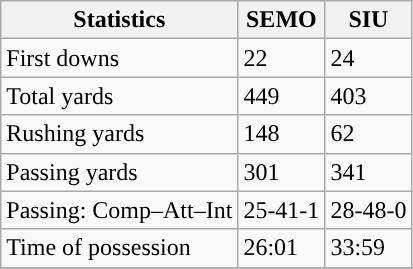<table class="wikitable" style="float: left;">
<tr>
<th>Statistics</th>
<th>SEMO</th>
<th>SIU</th>
</tr>
<tr>
<td>First downs</td>
<td>22</td>
<td>24</td>
</tr>
<tr>
<td>Total yards</td>
<td>449</td>
<td>403</td>
</tr>
<tr>
<td>Rushing yards</td>
<td>148</td>
<td>62</td>
</tr>
<tr>
<td>Passing yards</td>
<td>301</td>
<td>341</td>
</tr>
<tr>
<td>Passing: Comp–Att–Int</td>
<td>25-41-1</td>
<td>28-48-0</td>
</tr>
<tr>
<td>Time of possession</td>
<td>26:01</td>
<td>33:59</td>
</tr>
<tr>
</tr>
</table>
